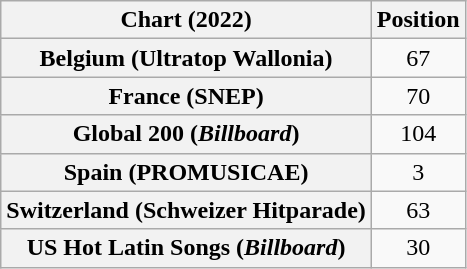<table class="wikitable sortable plainrowheaders" style="text-align:center">
<tr>
<th scope="col">Chart (2022)</th>
<th scope="col">Position</th>
</tr>
<tr>
<th scope="row">Belgium (Ultratop Wallonia)</th>
<td>67</td>
</tr>
<tr>
<th scope="row">France (SNEP)</th>
<td>70</td>
</tr>
<tr>
<th scope="row">Global 200 (<em>Billboard</em>)</th>
<td>104</td>
</tr>
<tr>
<th scope="row">Spain (PROMUSICAE)</th>
<td>3</td>
</tr>
<tr>
<th scope="row">Switzerland (Schweizer Hitparade)</th>
<td>63</td>
</tr>
<tr>
<th scope="row">US Hot Latin Songs (<em>Billboard</em>)</th>
<td>30</td>
</tr>
</table>
